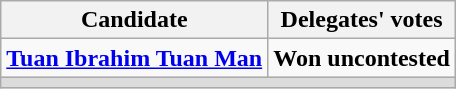<table class="wikitable" style="text-align:center">
<tr>
<th>Candidate</th>
<th>Delegates' votes</th>
</tr>
<tr>
<td align="left"><strong><a href='#'>Tuan Ibrahim Tuan Man</a></strong></td>
<td colspan="1"><strong>Won uncontested</strong></td>
</tr>
<tr>
<td colspan="3" bgcolor="dcdcdc"></td>
</tr>
</table>
